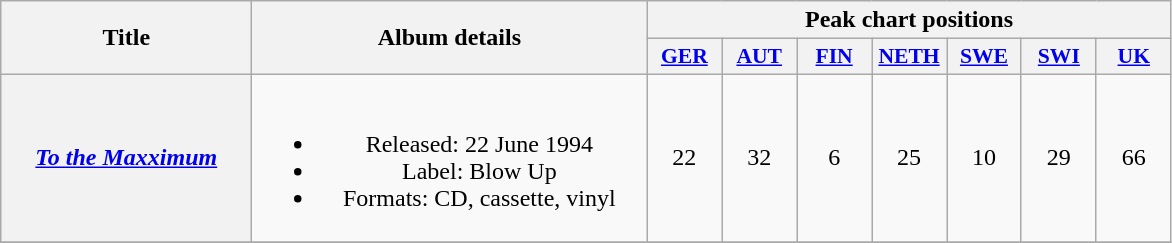<table class="wikitable plainrowheaders" style="text-align:center;" border="1">
<tr>
<th scope="col" rowspan="2" style="width:10em;">Title</th>
<th scope="col" rowspan="2" style="width:16em;">Album details</th>
<th scope="col" colspan="7">Peak chart positions</th>
</tr>
<tr>
<th scope="col" style="width:3em;font-size:90%;"><a href='#'>GER</a><br></th>
<th scope="col" style="width:3em;font-size:90%;"><a href='#'>AUT</a><br></th>
<th scope="col" style="width:3em;font-size:90%;"><a href='#'>FIN</a><br></th>
<th scope="col" style="width:3em;font-size:90%;"><a href='#'>NETH</a><br></th>
<th scope="col" style="width:3em;font-size:90%;"><a href='#'>SWE</a><br></th>
<th scope="col" style="width:3em;font-size:90%;"><a href='#'>SWI</a><br></th>
<th scope="col" style="width:3em;font-size:90%;"><a href='#'>UK</a><br></th>
</tr>
<tr>
<th scope="row"><em><a href='#'>To the Maxximum</a></em></th>
<td><br><ul><li>Released: 22 June 1994</li><li>Label: Blow Up</li><li>Formats: CD, cassette, vinyl</li></ul></td>
<td>22</td>
<td>32</td>
<td>6</td>
<td>25</td>
<td>10</td>
<td>29</td>
<td>66</td>
</tr>
<tr>
</tr>
</table>
